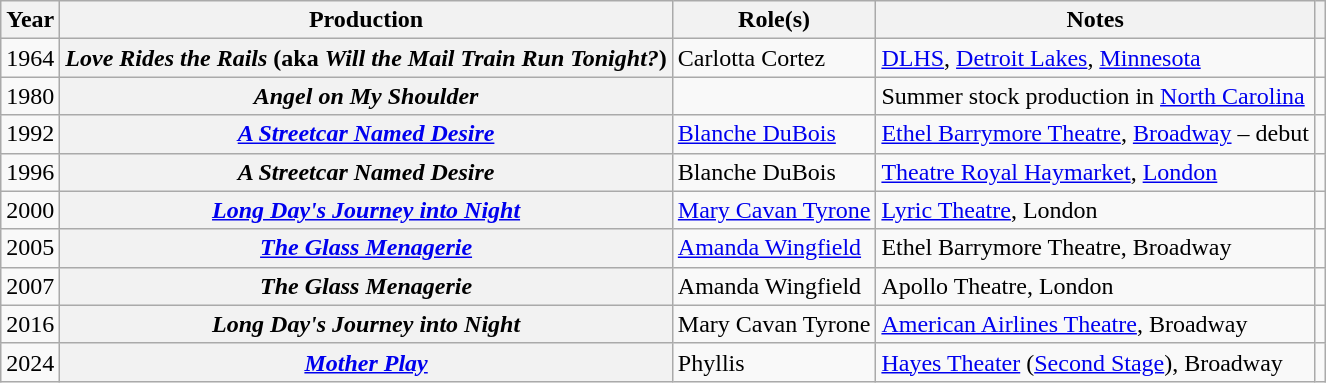<table class="wikitable plainrowheaders sortable">
<tr>
<th scope="col">Year</th>
<th scope="col">Production</th>
<th scope="col">Role(s)</th>
<th scope="col">Notes</th>
<th scope="col" class="unsortable"></th>
</tr>
<tr>
<td>1964</td>
<th scope="row"><em>Love Rides the Rails</em> (aka <em>Will the Mail Train Run Tonight?</em>)</th>
<td>Carlotta Cortez</td>
<td><a href='#'>DLHS</a>, <a href='#'>Detroit Lakes</a>, <a href='#'>Minnesota</a></td>
<td align=center></td>
</tr>
<tr>
<td>1980</td>
<th scope="row"><em>Angel on My Shoulder</em></th>
<td></td>
<td>Summer stock production in <a href='#'>North Carolina</a></td>
<td align=center></td>
</tr>
<tr>
<td>1992</td>
<th scope="row"><em><a href='#'>A Streetcar Named Desire</a></em></th>
<td><a href='#'>Blanche DuBois</a></td>
<td><a href='#'>Ethel Barrymore Theatre</a>, <a href='#'>Broadway</a> – debut</td>
<td align=center></td>
</tr>
<tr>
<td>1996</td>
<th scope="row"><em>A Streetcar Named Desire</em></th>
<td>Blanche DuBois</td>
<td><a href='#'>Theatre Royal Haymarket</a>, <a href='#'>London</a></td>
<td align=center></td>
</tr>
<tr>
<td>2000</td>
<th scope="row"><em><a href='#'>Long Day's Journey into Night</a></em></th>
<td><a href='#'>Mary Cavan Tyrone</a></td>
<td><a href='#'>Lyric Theatre</a>, London</td>
<td align=center></td>
</tr>
<tr>
<td>2005</td>
<th scope="row"><em><a href='#'>The Glass Menagerie</a></em></th>
<td><a href='#'>Amanda Wingfield</a></td>
<td>Ethel Barrymore Theatre, Broadway</td>
<td align=center></td>
</tr>
<tr>
<td>2007</td>
<th scope="row"><em>The Glass Menagerie</em></th>
<td>Amanda Wingfield</td>
<td>Apollo Theatre, London</td>
<td></td>
</tr>
<tr>
<td>2016</td>
<th scope="row"><em>Long Day's Journey into Night</em></th>
<td>Mary Cavan Tyrone</td>
<td><a href='#'>American Airlines Theatre</a>, Broadway</td>
<td align=center></td>
</tr>
<tr>
<td>2024</td>
<th scope="row"><em><a href='#'>Mother Play</a></em></th>
<td>Phyllis</td>
<td><a href='#'>Hayes Theater</a> (<a href='#'>Second Stage</a>), Broadway</td>
<td align=center></td>
</tr>
</table>
